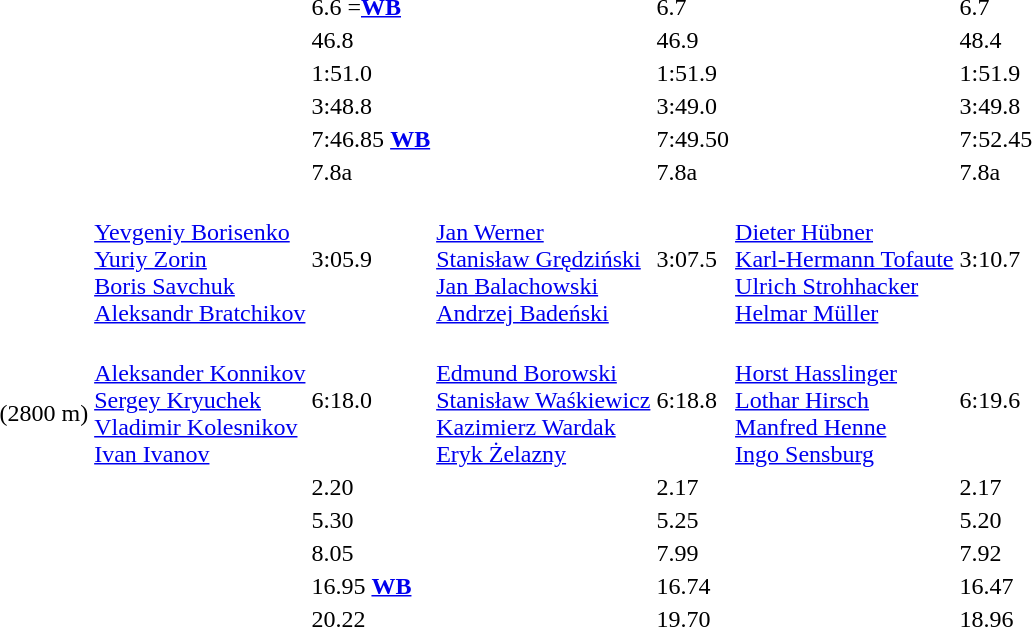<table>
<tr>
<td></td>
<td></td>
<td>6.6 =<strong><a href='#'>WB</a></strong></td>
<td></td>
<td>6.7</td>
<td></td>
<td>6.7</td>
</tr>
<tr>
<td></td>
<td></td>
<td>46.8</td>
<td></td>
<td>46.9</td>
<td></td>
<td>48.4</td>
</tr>
<tr>
<td></td>
<td></td>
<td>1:51.0</td>
<td></td>
<td>1:51.9</td>
<td></td>
<td>1:51.9</td>
</tr>
<tr>
<td></td>
<td></td>
<td>3:48.8</td>
<td></td>
<td>3:49.0</td>
<td></td>
<td>3:49.8</td>
</tr>
<tr>
<td></td>
<td></td>
<td>7:46.85 <strong><a href='#'>WB</a></strong></td>
<td></td>
<td>7:49.50</td>
<td></td>
<td>7:52.45</td>
</tr>
<tr>
<td></td>
<td></td>
<td>7.8a</td>
<td></td>
<td>7.8a</td>
<td></td>
<td>7.8a</td>
</tr>
<tr>
<td></td>
<td><br><a href='#'>Yevgeniy Borisenko</a><br><a href='#'>Yuriy Zorin</a><br><a href='#'>Boris Savchuk</a><br><a href='#'>Aleksandr Bratchikov</a></td>
<td>3:05.9</td>
<td><br><a href='#'>Jan Werner</a><br><a href='#'>Stanisław Grędziński</a><br><a href='#'>Jan Balachowski</a><br><a href='#'>Andrzej Badeński</a></td>
<td>3:07.5</td>
<td><br><a href='#'>Dieter Hübner</a><br><a href='#'>Karl-Hermann Tofaute</a><br><a href='#'>Ulrich Strohhacker</a><br><a href='#'>Helmar Müller</a></td>
<td>3:10.7</td>
</tr>
<tr>
<td><br>(2800 m)</td>
<td><br><a href='#'>Aleksander Konnikov</a><br><a href='#'>Sergey Kryuchek</a><br><a href='#'>Vladimir Kolesnikov</a><br><a href='#'>Ivan Ivanov</a></td>
<td>6:18.0</td>
<td><br><a href='#'>Edmund Borowski</a><br><a href='#'>Stanisław Waśkiewicz</a><br><a href='#'>Kazimierz Wardak</a><br><a href='#'>Eryk Żelazny</a></td>
<td>6:18.8</td>
<td><br><a href='#'>Horst Hasslinger</a><br><a href='#'>Lothar Hirsch</a><br><a href='#'>Manfred Henne</a><br><a href='#'>Ingo Sensburg</a></td>
<td>6:19.6</td>
</tr>
<tr>
<td></td>
<td></td>
<td>2.20</td>
<td></td>
<td>2.17</td>
<td></td>
<td>2.17</td>
</tr>
<tr>
<td></td>
<td></td>
<td>5.30</td>
<td></td>
<td>5.25</td>
<td></td>
<td>5.20</td>
</tr>
<tr>
<td></td>
<td></td>
<td>8.05</td>
<td></td>
<td>7.99</td>
<td></td>
<td>7.92</td>
</tr>
<tr>
<td></td>
<td></td>
<td>16.95 <strong><a href='#'>WB</a></strong></td>
<td></td>
<td>16.74</td>
<td></td>
<td>16.47</td>
</tr>
<tr>
<td></td>
<td></td>
<td>20.22</td>
<td></td>
<td>19.70</td>
<td></td>
<td>18.96</td>
</tr>
</table>
